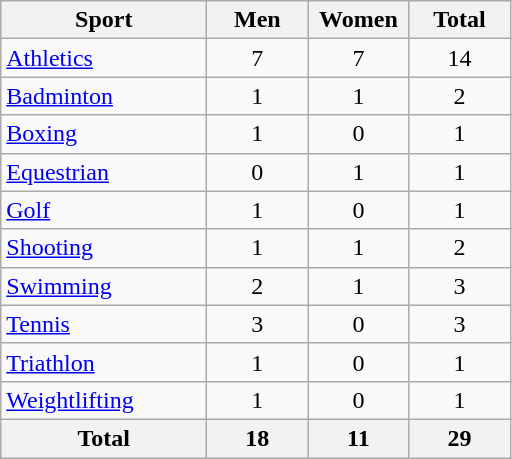<table class="wikitable sortable" style="text-align:center">
<tr>
<th width=130>Sport</th>
<th width=60>Men</th>
<th width=60>Women</th>
<th width=60>Total</th>
</tr>
<tr>
<td align=left><a href='#'>Athletics</a></td>
<td>7</td>
<td>7</td>
<td>14</td>
</tr>
<tr>
<td align=left><a href='#'>Badminton</a></td>
<td>1</td>
<td>1</td>
<td>2</td>
</tr>
<tr>
<td align=left><a href='#'>Boxing</a></td>
<td>1</td>
<td>0</td>
<td>1</td>
</tr>
<tr>
<td align=left><a href='#'>Equestrian</a></td>
<td>0</td>
<td>1</td>
<td>1</td>
</tr>
<tr>
<td align=left><a href='#'>Golf</a></td>
<td>1</td>
<td>0</td>
<td>1</td>
</tr>
<tr>
<td align=left><a href='#'>Shooting</a></td>
<td>1</td>
<td>1</td>
<td>2</td>
</tr>
<tr>
<td align=left><a href='#'>Swimming</a></td>
<td>2</td>
<td>1</td>
<td>3</td>
</tr>
<tr>
<td align=left><a href='#'>Tennis</a></td>
<td>3</td>
<td>0</td>
<td>3</td>
</tr>
<tr>
<td align=left><a href='#'>Triathlon</a></td>
<td>1</td>
<td>0</td>
<td>1</td>
</tr>
<tr>
<td align=left><a href='#'>Weightlifting</a></td>
<td>1</td>
<td>0</td>
<td>1</td>
</tr>
<tr>
<th>Total</th>
<th>18</th>
<th>11</th>
<th>29</th>
</tr>
</table>
